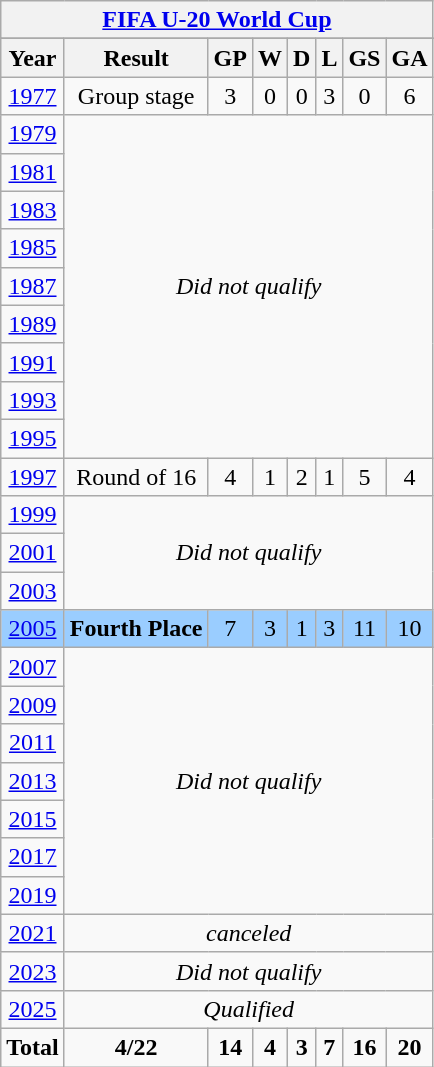<table class="wikitable" style="text-align: center;">
<tr>
<th colspan="8"><a href='#'>FIFA U-20 World Cup</a></th>
</tr>
<tr>
</tr>
<tr>
<th>Year</th>
<th>Result</th>
<th>GP</th>
<th>W</th>
<th>D</th>
<th>L</th>
<th>GS</th>
<th>GA</th>
</tr>
<tr>
<td> <a href='#'>1977</a></td>
<td>Group stage</td>
<td>3</td>
<td>0</td>
<td>0</td>
<td>3</td>
<td>0</td>
<td>6</td>
</tr>
<tr>
<td> <a href='#'>1979</a></td>
<td colspan="8" rowspan="9"><em>Did not qualify</em></td>
</tr>
<tr>
<td> <a href='#'>1981</a></td>
</tr>
<tr>
<td> <a href='#'>1983</a></td>
</tr>
<tr>
<td> <a href='#'>1985</a></td>
</tr>
<tr>
<td> <a href='#'>1987</a></td>
</tr>
<tr>
<td> <a href='#'>1989</a></td>
</tr>
<tr>
<td> <a href='#'>1991</a></td>
</tr>
<tr>
<td> <a href='#'>1993</a></td>
</tr>
<tr>
<td> <a href='#'>1995</a></td>
</tr>
<tr>
<td> <a href='#'>1997</a></td>
<td>Round of 16</td>
<td>4</td>
<td>1</td>
<td>2</td>
<td>1</td>
<td>5</td>
<td>4</td>
</tr>
<tr>
<td> <a href='#'>1999</a></td>
<td colspan="8" rowspan="3"><em>Did not qualify</em></td>
</tr>
<tr>
<td> <a href='#'>2001</a></td>
</tr>
<tr>
<td> <a href='#'>2003</a></td>
</tr>
<tr style="background:#9acdff;">
<td> <a href='#'>2005</a></td>
<td><strong>Fourth Place</strong></td>
<td>7</td>
<td>3</td>
<td>1</td>
<td>3</td>
<td>11</td>
<td>10</td>
</tr>
<tr>
<td> <a href='#'>2007</a></td>
<td colspan="8" rowspan="7"><em>Did not qualify</em></td>
</tr>
<tr>
<td> <a href='#'>2009</a></td>
</tr>
<tr>
<td> <a href='#'>2011</a></td>
</tr>
<tr>
<td> <a href='#'>2013</a></td>
</tr>
<tr>
<td> <a href='#'>2015</a></td>
</tr>
<tr>
<td> <a href='#'>2017</a></td>
</tr>
<tr>
<td> <a href='#'>2019</a></td>
</tr>
<tr>
<td> <a href='#'>2021</a></td>
<td colspan="8"><em>canceled</em></td>
</tr>
<tr>
<td> <a href='#'>2023</a></td>
<td colspan="8"><em>Did not qualify</em></td>
</tr>
<tr>
<td> <a href='#'>2025</a></td>
<td colspan="8"><em>Qualified</em></td>
</tr>
<tr>
<td><strong>Total</strong></td>
<td><strong>4/22</strong></td>
<td><strong>14</strong></td>
<td><strong>4</strong></td>
<td><strong>3</strong></td>
<td><strong>7</strong></td>
<td><strong>16</strong></td>
<td><strong>20</strong></td>
</tr>
</table>
